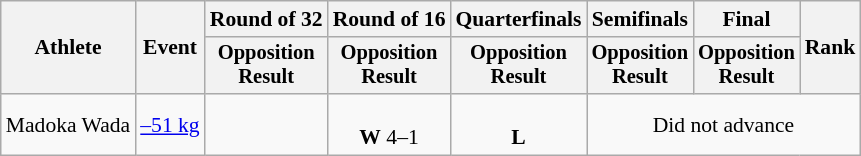<table class=wikitable style=font-size:90%;text-align:center>
<tr>
<th rowspan="2">Athlete</th>
<th rowspan="2">Event</th>
<th>Round of 32</th>
<th>Round of 16</th>
<th>Quarterfinals</th>
<th>Semifinals</th>
<th>Final</th>
<th rowspan=2>Rank</th>
</tr>
<tr style="font-size:95%">
<th>Opposition<br>Result</th>
<th>Opposition<br>Result</th>
<th>Opposition<br>Result</th>
<th>Opposition<br>Result</th>
<th>Opposition<br>Result</th>
</tr>
<tr>
<td style="text-align:left">Madoka Wada</td>
<td style="text-align:left"><a href='#'>–51 kg</a></td>
<td></td>
<td><br><strong>W</strong> 4–1</td>
<td><br><strong>L</strong> </td>
<td colspan=3>Did not advance</td>
</tr>
</table>
